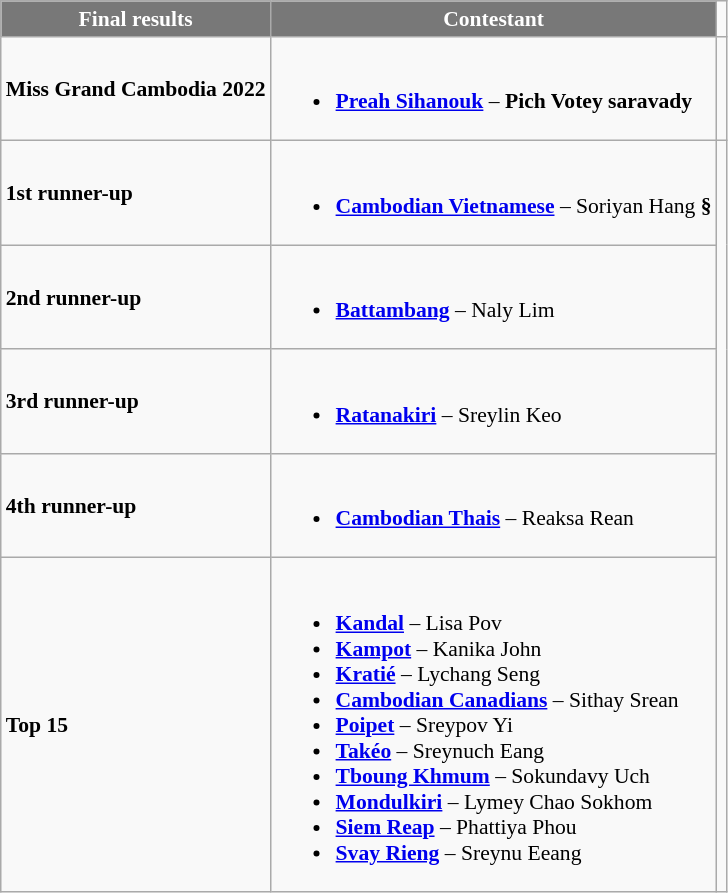<table class="wikitable sortable" style="font-size: 90%">
<tr>
<th style="background-color:#787878;color:#FFFFFF;">Final results</th>
<th style="background-color:#787878;color:#FFFFFF;">Contestant</th>
</tr>
<tr>
<td><strong>Miss Grand Cambodia 2022</strong></td>
<td><br><ul><li><strong><a href='#'>Preah Sihanouk</a></strong> – <strong>Pich Votey saravady </strong></li></ul></td>
<td style="text-align:center;"></td>
</tr>
<tr>
<td><strong>1st runner-up</strong></td>
<td><br><ul><li><strong><a href='#'>Cambodian Vietnamese</a></strong> – Soriyan Hang <strong>§</strong></li></ul></td>
</tr>
<tr>
<td><strong>2nd runner-up</strong></td>
<td><br><ul><li><strong><a href='#'>Battambang</a></strong> – Naly Lim</li></ul></td>
</tr>
<tr>
<td><strong>3rd runner-up</strong></td>
<td><br><ul><li><strong><a href='#'>Ratanakiri</a></strong> – Sreylin Keo</li></ul></td>
</tr>
<tr>
<td><strong>4th runner-up</strong></td>
<td><br><ul><li><strong><a href='#'>Cambodian Thais</a></strong> – Reaksa Rean</li></ul></td>
</tr>
<tr>
<td><strong>Top 15</strong></td>
<td><br><ul><li><strong><a href='#'>Kandal</a></strong> – Lisa Pov</li><li><strong><a href='#'>Kampot</a></strong> – Kanika John</li><li><strong><a href='#'>Kratié</a></strong> – Lychang Seng</li><li><strong><a href='#'>Cambodian Canadians</a></strong> – Sithay Srean</li><li><strong><a href='#'>Poipet</a></strong> – Sreypov Yi</li><li><strong><a href='#'>Takéo</a></strong> – Sreynuch Eang</li><li><strong><a href='#'>Tboung Khmum</a></strong> – Sokundavy Uch</li><li><strong><a href='#'>Mondulkiri</a></strong> – Lymey Chao Sokhom</li><li><strong><a href='#'>Siem Reap</a></strong> – Phattiya Phou</li><li><strong><a href='#'>Svay Rieng</a></strong> – Sreynu Eeang</li></ul></td>
</tr>
</table>
